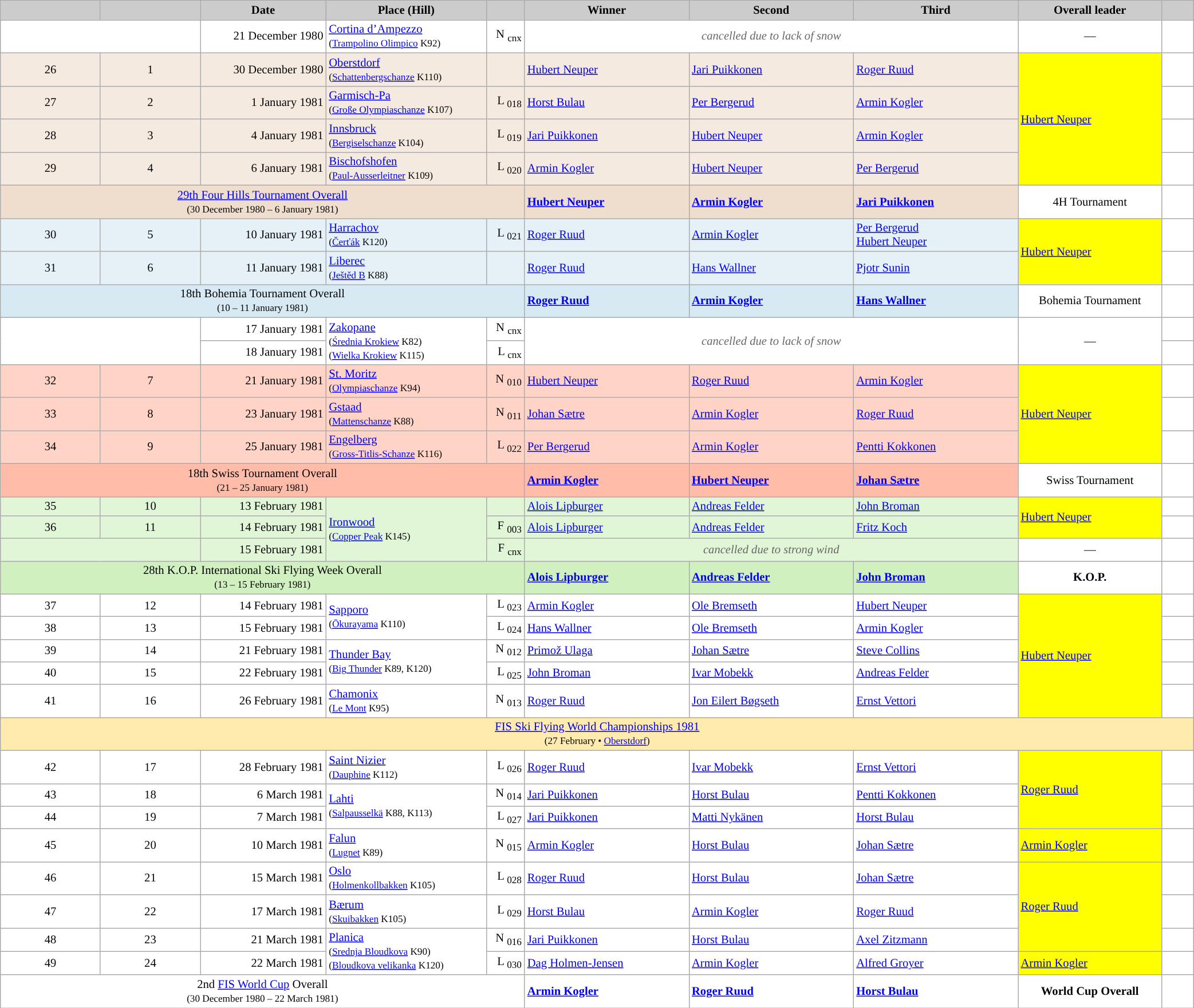<table class="wikitable plainrowheaders" style="background:#fff; font-size:86%; width:110%; line-height:16px; border:gray solid 1px; border-collapse:collapse;">
<tr>
<th scope="col" style="background:#ccc; width=30 px;"></th>
<th scope="col" style="background:#ccc; width=30 px;"></th>
<th scope="col" style="background:#ccc; width:140px;">Date</th>
<th scope="col" style="background:#ccc; width:180px;">Place (Hill)</th>
<th scope="col" style="background:#ccc; width:38px;"></th>
<th scope="col" style="background:#ccc; width:185px;">Winner</th>
<th scope="col" style="background:#ccc; width:185px;">Second</th>
<th scope="col" style="background:#ccc; width:185px;">Third</th>
<th scope="col" style="background:#ccc; width:161px;">Overall leader</th>
<th scope="col" style="background:#ccc;"></th>
</tr>
<tr>
<td colspan=2></td>
<td align=right>21 December 1980</td>
<td> <a href='#'>Cortina d’Ampezzo</a><br><small>(<a href='#'>Trampolino Olimpico</a> K92)</small></td>
<td align=right>N <sub>cnx</sub></td>
<td colspan=3 align=center style=color:#696969><em>cancelled due to lack of snow</em></td>
<td align=center>—</td>
<td></td>
</tr>
<tr bgcolor=#F5EADF>
<td align=center>26</td>
<td align=center>1</td>
<td align=right>30 December 1980</td>
<td> <a href='#'>Oberstdorf</a><br><small>(<a href='#'>Schattenbergschanze</a> K110)</small></td>
<td align=right></td>
<td> <a href='#'>Hubert Neuper</a></td>
<td> <a href='#'>Jari Puikkonen</a></td>
<td> <a href='#'>Roger Ruud</a></td>
<td bgcolor=yellow rowspan=4> <a href='#'>Hubert Neuper</a></td>
<td bgcolor=white></td>
</tr>
<tr bgcolor=#F5EADF>
<td align=center>27</td>
<td align=center>2</td>
<td align=right>1 January 1981</td>
<td> <a href='#'>Garmisch-Pa</a><br><small>(<a href='#'>Große Olympiaschanze</a> K107)</small></td>
<td align=right>L <sub>018</sub></td>
<td> <a href='#'>Horst Bulau</a></td>
<td> <a href='#'>Per Bergerud</a></td>
<td> <a href='#'>Armin Kogler</a></td>
<td bgcolor=white></td>
</tr>
<tr bgcolor=#F5EADF>
<td align=center>28</td>
<td align=center>3</td>
<td align=right>4 January 1981</td>
<td> <a href='#'>Innsbruck</a><br><small>(<a href='#'>Bergiselschanze</a> K104)</small></td>
<td align=right>L <sub>019</sub></td>
<td> <a href='#'>Jari Puikkonen</a></td>
<td> <a href='#'>Hubert Neuper</a></td>
<td> <a href='#'>Armin Kogler</a></td>
<td bgcolor=white></td>
</tr>
<tr bgcolor=#F5EADF>
<td align=center>29</td>
<td align=center>4</td>
<td align=right>6 January 1981</td>
<td> <a href='#'>Bischofshofen</a><br><small>(<a href='#'>Paul-Ausserleitner</a> K109)</small></td>
<td align=right>L <sub>020</sub></td>
<td> <a href='#'>Armin Kogler</a></td>
<td> <a href='#'>Hubert Neuper</a></td>
<td> <a href='#'>Per Bergerud</a></td>
<td bgcolor=white></td>
</tr>
<tr bgcolor=#EFDECD>
<td colspan=5 align=center><a href='#'>29th Four Hills Tournament Overall</a><br><small>(30 December 1980 – 6 January 1981)</small></td>
<td> <strong><a href='#'>Hubert Neuper</a></strong></td>
<td> <strong><a href='#'>Armin Kogler</a></strong></td>
<td> <strong><a href='#'>Jari Puikkonen</a></strong></td>
<td bgcolor=white align=center>4H Tournament</td>
<td bgcolor=white></td>
</tr>
<tr bgcolor=#E5F1F7>
<td align=center>30</td>
<td align=center>5</td>
<td align=right>10 January 1981</td>
<td> <a href='#'>Harrachov</a><br><small>(<a href='#'>Čerťák</a> K120)</small></td>
<td align=right>L <sub>021</sub></td>
<td> <a href='#'>Roger Ruud</a></td>
<td> <a href='#'>Armin Kogler</a></td>
<td> <a href='#'>Per Bergerud</a><br> <a href='#'>Hubert Neuper</a></td>
<td rowspan=2 bgcolor=yellow> <a href='#'>Hubert Neuper</a></td>
<td bgcolor=white></td>
</tr>
<tr bgcolor=#E5F1F7>
<td align=center>31</td>
<td align=center>6</td>
<td align=right>11 January 1981</td>
<td> <a href='#'>Liberec</a><br><small>(<a href='#'>Ještěd B</a> K88)</small></td>
<td align=right></td>
<td> <a href='#'>Roger Ruud</a></td>
<td> <a href='#'>Hans Wallner</a></td>
<td> <a href='#'>Pjotr Sunin</a></td>
<td bgcolor=white></td>
</tr>
<tr bgcolor=#D7E9F3>
<td colspan=5 align=center>18th Bohemia Tournament Overall<br><small>(10 – 11 January 1981)</small></td>
<td> <strong><a href='#'>Roger Ruud</a></strong></td>
<td> <strong><a href='#'>Armin Kogler</a></strong></td>
<td> <strong><a href='#'>Hans Wallner</a></strong></td>
<td bgcolor=white align=center>Bohemia Tournament</td>
<td bgcolor=white></td>
</tr>
<tr>
<td rowspan=2 colspan=2></td>
<td align=right>17 January 1981</td>
<td rowspan=2> <a href='#'>Zakopane</a><br><small>(<a href='#'>Średnia Krokiew</a> K82)<br>(<a href='#'>Wielka Krokiew</a> K115)</small></td>
<td align=right>N <sub>cnx</sub></td>
<td rowspan=2 colspan=3 align=center style=color:#696969><em>cancelled due to lack of snow</em></td>
<td align=center rowspan=2>—</td>
<td></td>
</tr>
<tr>
<td align=right>18 January 1981</td>
<td align=right>L <sub>cnx</sub></td>
<td></td>
</tr>
<tr bgcolor=#FFD4C7>
<td align=center>32</td>
<td align=center>7</td>
<td align=right>21 January 1981</td>
<td> <a href='#'>St. Moritz</a><br><small>(<a href='#'>Olympiaschanze</a> K94)</small></td>
<td align=right>N <sub>010</sub></td>
<td> <a href='#'>Hubert Neuper</a></td>
<td> <a href='#'>Roger Ruud</a></td>
<td> <a href='#'>Armin Kogler</a></td>
<td rowspan=3 bgcolor=yellow> <a href='#'>Hubert Neuper</a></td>
<td bgcolor=white></td>
</tr>
<tr bgcolor=#FFD4C7>
<td align=center>33</td>
<td align=center>8</td>
<td align=right>23 January 1981</td>
<td> <a href='#'>Gstaad</a><br><small>(<a href='#'>Mattenschanze</a> K88)</small></td>
<td align=right>N <sub>011</sub></td>
<td> <a href='#'>Johan Sætre</a></td>
<td> <a href='#'>Armin Kogler</a></td>
<td> <a href='#'>Roger Ruud</a></td>
<td bgcolor=white></td>
</tr>
<tr bgcolor=#FFD4C7>
<td align=center>34</td>
<td align=center>9</td>
<td align=right>25 January 1981</td>
<td> <a href='#'>Engelberg</a><br><small>(<a href='#'>Gross-Titlis-Schanze</a> K116)</small></td>
<td align=right>L <sub>022</sub></td>
<td> <a href='#'>Per Bergerud</a></td>
<td> <a href='#'>Armin Kogler</a></td>
<td> <a href='#'>Pentti Kokkonen</a></td>
<td bgcolor=white></td>
</tr>
<tr bgcolor=#FFBCA8>
<td colspan=5 align=center>18th Swiss Tournament Overall<br><small>(21 – 25 January 1981)</small></td>
<td> <strong><a href='#'>Armin Kogler</a></strong></td>
<td> <strong><a href='#'>Hubert Neuper</a></strong></td>
<td> <strong><a href='#'>Johan Sætre</a></strong></td>
<td bgcolor=white align=center>Swiss Tournament</td>
<td bgcolor=white></td>
</tr>
<tr bgcolor=#E1F5D7>
<td align=center>35</td>
<td align=center>10</td>
<td align=right>13 February 1981</td>
<td rowspan=3> <a href='#'>Ironwood</a><br><small>(<a href='#'>Copper Peak</a> K145)</small></td>
<td align=right></td>
<td> <a href='#'>Alois Lipburger</a></td>
<td> <a href='#'>Andreas Felder</a></td>
<td> <a href='#'>John Broman</a></td>
<td rowspan=2 bgcolor=yellow> <a href='#'>Hubert Neuper</a></td>
<td bgcolor=white></td>
</tr>
<tr bgcolor=#E1F5D7>
<td align=center>36</td>
<td align=center>11</td>
<td align=right>14 February 1981</td>
<td align=right>F <sub>003</sub></td>
<td> <a href='#'>Alois Lipburger</a></td>
<td> <a href='#'>Andreas Felder</a></td>
<td> <a href='#'>Fritz Koch</a></td>
<td bgcolor=white></td>
</tr>
<tr bgcolor=#E1F5D7>
<td colspan=2></td>
<td align=right>15 February 1981</td>
<td align=right>F <sub>cnx</sub></td>
<td colspan=3 align=center style=color:#696969><em>cancelled due to strong wind</em></td>
<td align=center bgcolor=white>—</td>
<td bgcolor=white></td>
</tr>
<tr bgcolor=#D0F0C0>
<td colspan=5 align=center>28th K.O.P. International Ski Flying Week Overall<br><small>(13 – 15 February 1981)</small></td>
<td> <strong><a href='#'>Alois Lipburger</a></strong></td>
<td> <strong><a href='#'>Andreas Felder</a></strong></td>
<td> <strong><a href='#'>John Broman</a></strong></td>
<td bgcolor=white align=center><strong>K.O.P.</strong></td>
<td bgcolor=white></td>
</tr>
<tr>
<td align=center>37</td>
<td align=center>12</td>
<td align=right>14 February 1981</td>
<td rowspan=2> <a href='#'>Sapporo</a><br><small>(<a href='#'>Ōkurayama</a> K110)</small></td>
<td align=right>L <sub>023</sub></td>
<td> <a href='#'>Armin Kogler</a></td>
<td> <a href='#'>Ole Bremseth</a></td>
<td> <a href='#'>Hubert Neuper</a></td>
<td rowspan=5 bgcolor=yellow> <a href='#'>Hubert Neuper</a></td>
<td></td>
</tr>
<tr>
<td align=center>38</td>
<td align=center>13</td>
<td align=right>15 February 1981</td>
<td align=right>L <sub>024</sub></td>
<td> <a href='#'>Hans Wallner</a></td>
<td> <a href='#'>Ole Bremseth</a></td>
<td> <a href='#'>Armin Kogler</a></td>
<td></td>
</tr>
<tr>
<td align=center>39</td>
<td align=center>14</td>
<td align=right>21 February 1981</td>
<td rowspan=2> <a href='#'>Thunder Bay</a><br><small>(<a href='#'>Big Thunder</a> K89, K120)</small></td>
<td align=right>N <sub>012</sub></td>
<td> <a href='#'>Primož Ulaga</a></td>
<td> <a href='#'>Johan Sætre</a></td>
<td> <a href='#'>Steve Collins</a></td>
<td></td>
</tr>
<tr>
<td align=center>40</td>
<td align=center>15</td>
<td align=right>22 February 1981</td>
<td align=right>L <sub>025</sub></td>
<td> <a href='#'>John Broman</a></td>
<td> <a href='#'>Ivar Mobekk</a></td>
<td> <a href='#'>Andreas Felder</a></td>
<td></td>
</tr>
<tr>
<td align=center>41</td>
<td align=center>16</td>
<td align=right>26 February 1981</td>
<td> <a href='#'>Chamonix</a><br><small>(<a href='#'>Le Mont</a> K95)</small></td>
<td align=right>N <sub>013</sub></td>
<td> <a href='#'>Roger Ruud</a></td>
<td> <a href='#'>Jon Eilert Bøgseth</a></td>
<td> <a href='#'>Ernst Vettori</a></td>
<td></td>
</tr>
<tr style="background:#FFEBAD">
<td colspan=10 align="center"><a href='#'>FIS Ski Flying World Championships 1981</a><br><small>(27 February •  <a href='#'>Oberstdorf</a>)</small></td>
</tr>
<tr>
<td align=center>42</td>
<td align=center>17</td>
<td align=right>28 February 1981</td>
<td> <a href='#'>Saint Nizier</a><br><small>(<a href='#'>Dauphine</a> K112)</small></td>
<td align=right>L <sub>026</sub></td>
<td> <a href='#'>Roger Ruud</a></td>
<td> <a href='#'>Ivar Mobekk</a></td>
<td> <a href='#'>Ernst Vettori</a></td>
<td rowspan=3 bgcolor=yellow> <a href='#'>Roger Ruud</a></td>
<td></td>
</tr>
<tr>
<td align=center>43</td>
<td align=center>18</td>
<td align=right>6 March 1981</td>
<td rowspan=2> <a href='#'>Lahti</a><br><small>(<a href='#'>Salpausselkä</a> K88, K113)</small></td>
<td align=right>N <sub>014</sub></td>
<td> <a href='#'>Jari Puikkonen</a></td>
<td> <a href='#'>Horst Bulau</a></td>
<td> <a href='#'>Pentti Kokkonen</a></td>
<td></td>
</tr>
<tr>
<td align=center>44</td>
<td align=center>19</td>
<td align=right>7 March 1981</td>
<td align=right>L <sub>027</sub></td>
<td> <a href='#'>Jari Puikkonen</a></td>
<td> <a href='#'>Matti Nykänen</a></td>
<td> <a href='#'>Horst Bulau</a></td>
<td></td>
</tr>
<tr>
<td align=center>45</td>
<td align=center>20</td>
<td align=right>10 March 1981</td>
<td> <a href='#'>Falun</a><br><small>(<a href='#'>Lugnet</a> K89)</small></td>
<td align=right>N <sub>015</sub></td>
<td> <a href='#'>Armin Kogler</a></td>
<td> <a href='#'>Horst Bulau</a></td>
<td> <a href='#'>Johan Sætre</a></td>
<td bgcolor=yellow> <a href='#'>Armin Kogler</a></td>
<td></td>
</tr>
<tr>
<td align=center>46</td>
<td align=center>21</td>
<td align=right>15 March 1981</td>
<td> <a href='#'>Oslo</a><br><small>(<a href='#'>Holmenkollbakken</a> K105)</small></td>
<td align=right>L <sub>028</sub></td>
<td> <a href='#'>Roger Ruud</a></td>
<td> <a href='#'>Horst Bulau</a></td>
<td> <a href='#'>Johan Sætre</a></td>
<td rowspan=3 bgcolor=yellow> <a href='#'>Roger Ruud</a></td>
<td></td>
</tr>
<tr>
<td align=center>47</td>
<td align=center>22</td>
<td align=right>17 March 1981</td>
<td> <a href='#'>Bærum</a><br><small>(<a href='#'>Skuibakken</a> K105)</small></td>
<td align=right>L <sub>029</sub></td>
<td> <a href='#'>Horst Bulau</a></td>
<td> <a href='#'>Armin Kogler</a></td>
<td> <a href='#'>Roger Ruud</a></td>
<td></td>
</tr>
<tr>
<td align=center>48</td>
<td align=center>23</td>
<td align=right>21 March 1981</td>
<td rowspan=2> <a href='#'>Planica</a><br><small>(<a href='#'>Srednja Bloudkova</a> K90)<br>(<a href='#'>Bloudkova velikanka</a> K120)</small></td>
<td align=right>N <sub>016</sub></td>
<td> <a href='#'>Jari Puikkonen</a></td>
<td> <a href='#'>Horst Bulau</a></td>
<td> <a href='#'>Axel Zitzmann</a></td>
<td></td>
</tr>
<tr>
<td align=center>49</td>
<td align=center>24</td>
<td align=right>22 March 1981</td>
<td align=right>L <sub>030</sub></td>
<td> <a href='#'>Dag Holmen-Jensen</a></td>
<td> <a href='#'>Armin Kogler</a></td>
<td> <a href='#'>Alfred Groyer</a></td>
<td bgcolor=yellow> <a href='#'>Armin Kogler</a></td>
<td></td>
</tr>
<tr>
<td colspan="5" align="center">2nd <a href='#'>FIS World Cup</a> Overall<br><small>(30 December 1980 – 22 March 1981)</small></td>
<td> <strong><a href='#'>Armin Kogler</a></strong></td>
<td> <strong><a href='#'>Roger Ruud</a></strong></td>
<td> <strong><a href='#'>Horst Bulau</a></strong></td>
<td align=center><strong>World Cup Overall</strong></td>
<td></td>
</tr>
</table>
